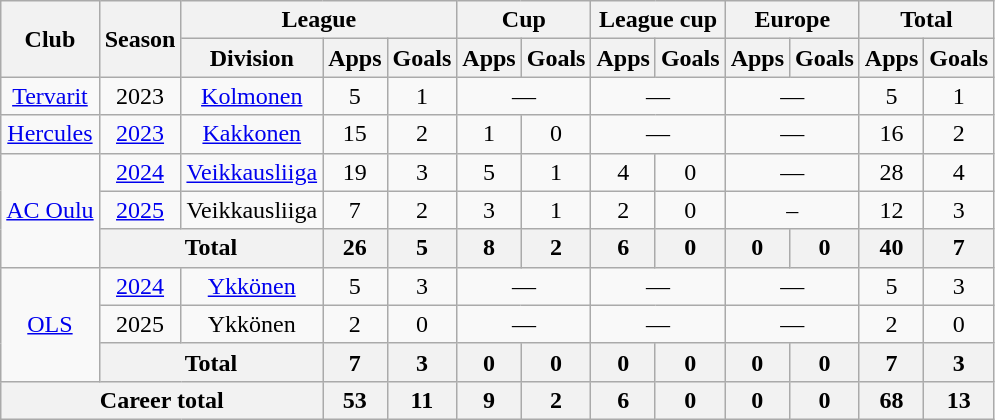<table class="wikitable" style="text-align:center">
<tr>
<th rowspan="2">Club</th>
<th rowspan="2">Season</th>
<th colspan="3">League</th>
<th colspan="2">Cup</th>
<th colspan="2">League cup</th>
<th colspan="2">Europe</th>
<th colspan="2">Total</th>
</tr>
<tr>
<th>Division</th>
<th>Apps</th>
<th>Goals</th>
<th>Apps</th>
<th>Goals</th>
<th>Apps</th>
<th>Goals</th>
<th>Apps</th>
<th>Goals</th>
<th>Apps</th>
<th>Goals</th>
</tr>
<tr>
<td><a href='#'>Tervarit</a></td>
<td>2023</td>
<td><a href='#'>Kolmonen</a></td>
<td>5</td>
<td>1</td>
<td colspan="2">—</td>
<td colspan="2">—</td>
<td colspan="2">—</td>
<td>5</td>
<td>1</td>
</tr>
<tr>
<td><a href='#'>Hercules</a></td>
<td><a href='#'>2023</a></td>
<td><a href='#'>Kakkonen</a></td>
<td>15</td>
<td>2</td>
<td>1</td>
<td>0</td>
<td colspan="2">—</td>
<td colspan="2">—</td>
<td>16</td>
<td>2</td>
</tr>
<tr>
<td rowspan=3><a href='#'>AC Oulu</a></td>
<td><a href='#'>2024</a></td>
<td><a href='#'>Veikkausliiga</a></td>
<td>19</td>
<td>3</td>
<td>5</td>
<td>1</td>
<td>4</td>
<td>0</td>
<td colspan="2">—</td>
<td>28</td>
<td>4</td>
</tr>
<tr>
<td><a href='#'>2025</a></td>
<td>Veikkausliiga</td>
<td>7</td>
<td>2</td>
<td>3</td>
<td>1</td>
<td>2</td>
<td>0</td>
<td colspan=2>–</td>
<td>12</td>
<td>3</td>
</tr>
<tr>
<th colspan=2>Total</th>
<th>26</th>
<th>5</th>
<th>8</th>
<th>2</th>
<th>6</th>
<th>0</th>
<th>0</th>
<th>0</th>
<th>40</th>
<th>7</th>
</tr>
<tr>
<td rowspan=3><a href='#'>OLS</a></td>
<td><a href='#'>2024</a></td>
<td><a href='#'>Ykkönen</a></td>
<td>5</td>
<td>3</td>
<td colspan="2">—</td>
<td colspan="2">—</td>
<td colspan="2">—</td>
<td>5</td>
<td>3</td>
</tr>
<tr>
<td>2025</td>
<td>Ykkönen</td>
<td>2</td>
<td>0</td>
<td colspan="2">—</td>
<td colspan="2">—</td>
<td colspan="2">—</td>
<td>2</td>
<td>0</td>
</tr>
<tr>
<th colspan=2>Total</th>
<th>7</th>
<th>3</th>
<th>0</th>
<th>0</th>
<th>0</th>
<th>0</th>
<th>0</th>
<th>0</th>
<th>7</th>
<th>3</th>
</tr>
<tr>
<th colspan="3">Career total</th>
<th>53</th>
<th>11</th>
<th>9</th>
<th>2</th>
<th>6</th>
<th>0</th>
<th>0</th>
<th>0</th>
<th>68</th>
<th>13</th>
</tr>
</table>
